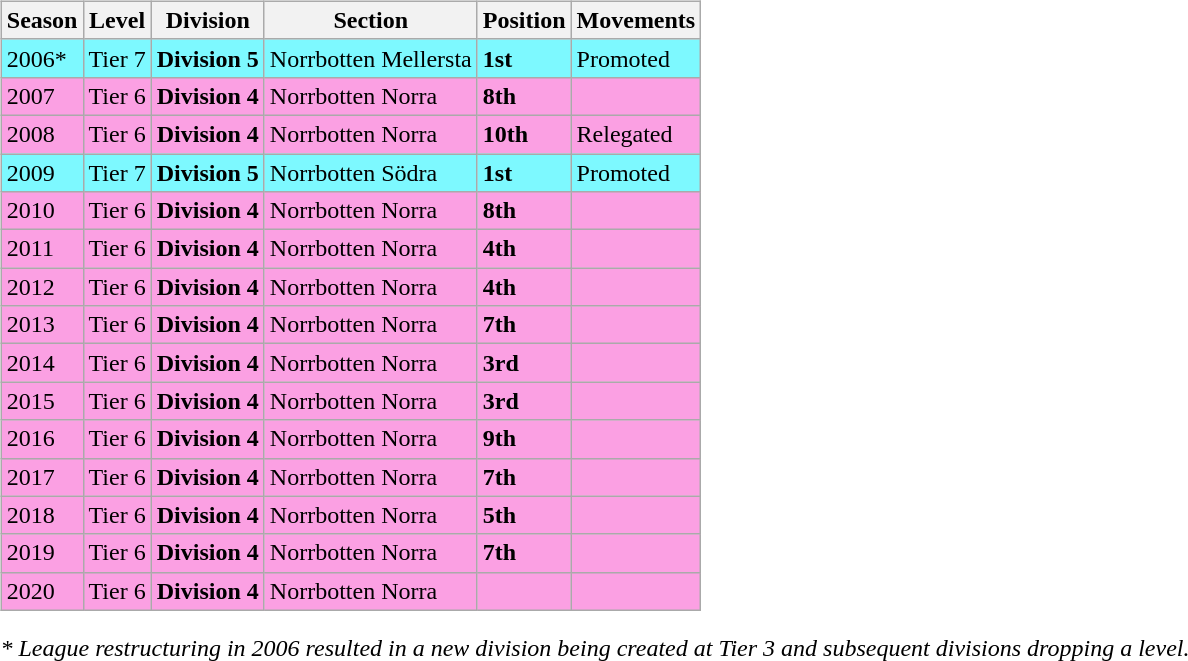<table>
<tr>
<td valign="top" width=0%><br><table class="wikitable">
<tr style="background:#f0f6fa;">
<th><strong>Season</strong></th>
<th><strong>Level</strong></th>
<th><strong>Division</strong></th>
<th><strong>Section</strong></th>
<th><strong>Position</strong></th>
<th><strong>Movements</strong></th>
</tr>
<tr>
<td style="background:#7DF9FF;">2006*</td>
<td style="background:#7DF9FF;">Tier 7</td>
<td style="background:#7DF9FF;"><strong>Division 5</strong></td>
<td style="background:#7DF9FF;">Norrbotten Mellersta</td>
<td style="background:#7DF9FF;"><strong>1st</strong></td>
<td style="background:#7DF9FF;">Promoted</td>
</tr>
<tr>
<td style="background:#FBA0E3;">2007</td>
<td style="background:#FBA0E3;">Tier 6</td>
<td style="background:#FBA0E3;"><strong>Division 4</strong></td>
<td style="background:#FBA0E3;">Norrbotten Norra</td>
<td style="background:#FBA0E3;"><strong>8th</strong></td>
<td style="background:#FBA0E3;"></td>
</tr>
<tr>
<td style="background:#FBA0E3;">2008</td>
<td style="background:#FBA0E3;">Tier 6</td>
<td style="background:#FBA0E3;"><strong>Division 4</strong></td>
<td style="background:#FBA0E3;">Norrbotten Norra</td>
<td style="background:#FBA0E3;"><strong>10th</strong></td>
<td style="background:#FBA0E3;">Relegated</td>
</tr>
<tr>
<td style="background:#7DF9FF;">2009</td>
<td style="background:#7DF9FF;">Tier 7</td>
<td style="background:#7DF9FF;"><strong>Division 5</strong></td>
<td style="background:#7DF9FF;">Norrbotten Södra</td>
<td style="background:#7DF9FF;"><strong>1st</strong></td>
<td style="background:#7DF9FF;">Promoted</td>
</tr>
<tr>
<td style="background:#FBA0E3;">2010</td>
<td style="background:#FBA0E3;">Tier 6</td>
<td style="background:#FBA0E3;"><strong>Division 4</strong></td>
<td style="background:#FBA0E3;">Norrbotten Norra</td>
<td style="background:#FBA0E3;"><strong>8th</strong></td>
<td style="background:#FBA0E3;"></td>
</tr>
<tr>
<td style="background:#FBA0E3;">2011</td>
<td style="background:#FBA0E3;">Tier 6</td>
<td style="background:#FBA0E3;"><strong>Division 4</strong></td>
<td style="background:#FBA0E3;">Norrbotten Norra</td>
<td style="background:#FBA0E3;"><strong>4th</strong></td>
<td style="background:#FBA0E3;"></td>
</tr>
<tr>
<td style="background:#FBA0E3;">2012</td>
<td style="background:#FBA0E3;">Tier 6</td>
<td style="background:#FBA0E3;"><strong>Division 4</strong></td>
<td style="background:#FBA0E3;">Norrbotten Norra</td>
<td style="background:#FBA0E3;"><strong>4th</strong></td>
<td style="background:#FBA0E3;"></td>
</tr>
<tr>
<td style="background:#FBA0E3;">2013</td>
<td style="background:#FBA0E3;">Tier 6</td>
<td style="background:#FBA0E3;"><strong>Division 4</strong></td>
<td style="background:#FBA0E3;">Norrbotten Norra</td>
<td style="background:#FBA0E3;"><strong>7th</strong></td>
<td style="background:#FBA0E3;"></td>
</tr>
<tr>
<td style="background:#FBA0E3;">2014</td>
<td style="background:#FBA0E3;">Tier 6</td>
<td style="background:#FBA0E3;"><strong>Division 4</strong></td>
<td style="background:#FBA0E3;">Norrbotten Norra</td>
<td style="background:#FBA0E3;"><strong>3rd</strong></td>
<td style="background:#FBA0E3;"></td>
</tr>
<tr>
<td style="background:#FBA0E3;">2015</td>
<td style="background:#FBA0E3;">Tier 6</td>
<td style="background:#FBA0E3;"><strong>Division 4</strong></td>
<td style="background:#FBA0E3;">Norrbotten Norra</td>
<td style="background:#FBA0E3;"><strong>3rd</strong></td>
<td style="background:#FBA0E3;"></td>
</tr>
<tr>
<td style="background:#FBA0E3;">2016</td>
<td style="background:#FBA0E3;">Tier 6</td>
<td style="background:#FBA0E3;"><strong>Division 4</strong></td>
<td style="background:#FBA0E3;">Norrbotten Norra</td>
<td style="background:#FBA0E3;"><strong>9th</strong></td>
<td style="background:#FBA0E3;"></td>
</tr>
<tr>
<td style="background:#FBA0E3;">2017</td>
<td style="background:#FBA0E3;">Tier 6</td>
<td style="background:#FBA0E3;"><strong>Division 4</strong></td>
<td style="background:#FBA0E3;">Norrbotten Norra</td>
<td style="background:#FBA0E3;"><strong>7th</strong></td>
<td style="background:#FBA0E3;"></td>
</tr>
<tr>
<td style="background:#FBA0E3;">2018</td>
<td style="background:#FBA0E3;">Tier 6</td>
<td style="background:#FBA0E3;"><strong>Division 4</strong></td>
<td style="background:#FBA0E3;">Norrbotten Norra</td>
<td style="background:#FBA0E3;"><strong>5th</strong></td>
<td style="background:#FBA0E3;"></td>
</tr>
<tr>
<td style="background:#FBA0E3;">2019</td>
<td style="background:#FBA0E3;">Tier 6</td>
<td style="background:#FBA0E3;"><strong>Division 4</strong></td>
<td style="background:#FBA0E3;">Norrbotten Norra</td>
<td style="background:#FBA0E3;"><strong>7th</strong></td>
<td style="background:#FBA0E3;"></td>
</tr>
<tr>
<td style="background:#FBA0E3;">2020</td>
<td style="background:#FBA0E3;">Tier 6</td>
<td style="background:#FBA0E3;"><strong>Division 4</strong></td>
<td style="background:#FBA0E3;">Norrbotten Norra</td>
<td style="background:#FBA0E3;"></td>
<td style="background:#FBA0E3;"></td>
</tr>
</table>
<em>* League restructuring in 2006 resulted in a new division being created at Tier 3 and subsequent divisions dropping a level.</em>


</td>
</tr>
</table>
